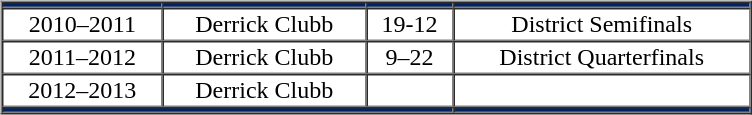<table border="0" style="width:50%;">
<tr>
<td valign="top"><br><table cellpadding="1" border="1" cellspacing="0" style="width:80%;">
<tr>
<th style="background:#002366"></th>
<th style="background:#002366"></th>
<th style="background:#002366"></th>
<th style="background:#002366"></th>
</tr>
<tr style="text-align:center;">
<td>2010–2011</td>
<td>Derrick Clubb</td>
<td>19-12</td>
<td>District Semifinals</td>
</tr>
<tr style="text-align:center;">
<td>2011–2012</td>
<td>Derrick Clubb</td>
<td>9–22</td>
<td>District Quarterfinals</td>
</tr>
<tr style="text-align:center;">
<td>2012–2013</td>
<td>Derrick Clubb</td>
<td></td>
<td></td>
</tr>
<tr style="text-align:center; background:#002366">
<td colspan="3"></td>
<td colspan="2"></td>
</tr>
</table>
</td>
</tr>
</table>
